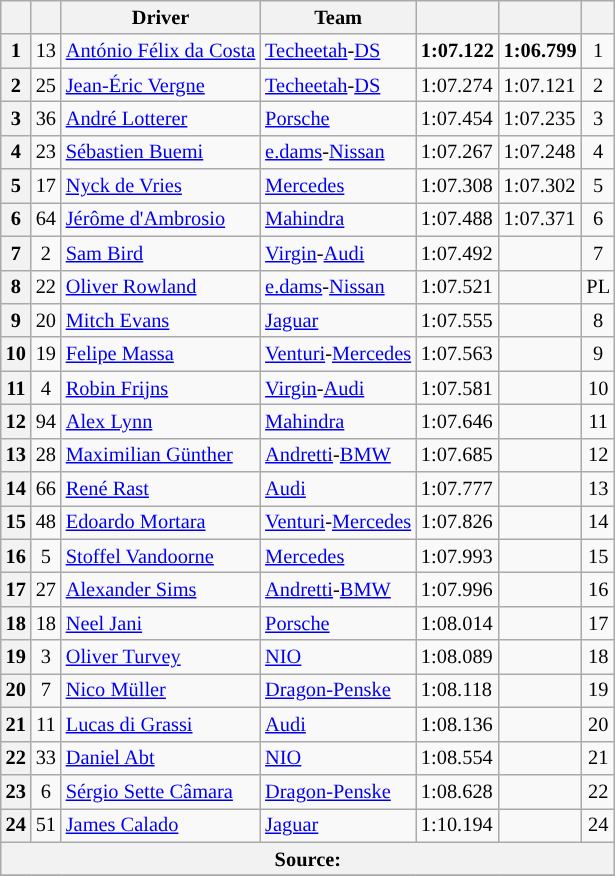<table class="wikitable sortable" style="font-size: 85%">
<tr>
<th scope="col"></th>
<th scope="col"></th>
<th scope="col">Driver</th>
<th scope="col">Team</th>
<th scope="col"></th>
<th scope="col"></th>
<th scope="col"></th>
</tr>
<tr>
<th scope="row">1</th>
<td align="center">13</td>
<td> <a href='#'>António Félix da Costa</a></td>
<td><a href='#'>Techeetah</a>-<a href='#'>DS</a></td>
<td><strong>1:07.122</strong></td>
<td><strong>1:06.799</strong></td>
<td align="center">1</td>
</tr>
<tr>
<th scope="row">2</th>
<td align=center>25</td>
<td> <a href='#'>Jean-Éric Vergne</a></td>
<td><a href='#'>Techeetah</a>-<a href='#'>DS</a></td>
<td>1:07.274</td>
<td>1:07.121</td>
<td align="center">2</td>
</tr>
<tr>
<th scope="row">3</th>
<td align=center>36</td>
<td> <a href='#'>André Lotterer</a></td>
<td><a href='#'>Porsche</a></td>
<td>1:07.454</td>
<td>1:07.235</td>
<td align="center">3</td>
</tr>
<tr>
<th scope="row">4</th>
<td align=center>23</td>
<td> <a href='#'>Sébastien Buemi</a></td>
<td><a href='#'>e.dams</a>-<a href='#'>Nissan</a></td>
<td>1:07.267</td>
<td>1:07.248</td>
<td align="center">4</td>
</tr>
<tr>
<th scope="row">5</th>
<td align=center>17</td>
<td> <a href='#'>Nyck de Vries</a></td>
<td><a href='#'>Mercedes</a></td>
<td>1:07.308</td>
<td>1:07.302</td>
<td align="center">5</td>
</tr>
<tr>
<th scope="row">6</th>
<td align=center>64</td>
<td> <a href='#'>Jérôme d'Ambrosio</a></td>
<td><a href='#'>Mahindra</a></td>
<td>1:07.488</td>
<td>1:07.371</td>
<td align="center">6</td>
</tr>
<tr>
<th scope="row">7</th>
<td align=center>2</td>
<td> <a href='#'>Sam Bird</a></td>
<td><a href='#'>Virgin</a>-<a href='#'>Audi</a></td>
<td>1:07.492</td>
<td></td>
<td align="center">7</td>
</tr>
<tr>
<th scope="row">8</th>
<td align=center>22</td>
<td> <a href='#'>Oliver Rowland</a></td>
<td><a href='#'>e.dams</a>-<a href='#'>Nissan</a></td>
<td>1:07.521</td>
<td></td>
<td align="center">PL</td>
</tr>
<tr>
<th scope="row">9</th>
<td align=center>20</td>
<td> <a href='#'>Mitch Evans</a></td>
<td><a href='#'>Jaguar</a></td>
<td>1:07.555</td>
<td></td>
<td align="center">8</td>
</tr>
<tr>
<th scope="row">10</th>
<td align=center>19</td>
<td> <a href='#'>Felipe Massa</a></td>
<td><a href='#'>Venturi</a>-<a href='#'>Mercedes</a></td>
<td>1:07.563</td>
<td></td>
<td align="center">9</td>
</tr>
<tr>
<th scope="row">11</th>
<td align=center>4</td>
<td> <a href='#'>Robin Frijns</a></td>
<td><a href='#'>Virgin</a>-<a href='#'>Audi</a></td>
<td>1:07.581</td>
<td></td>
<td align="center">10</td>
</tr>
<tr>
<th scope="row">12</th>
<td align=center>94</td>
<td> <a href='#'>Alex Lynn</a></td>
<td><a href='#'>Mahindra</a></td>
<td>1:07.646</td>
<td></td>
<td align="center">11</td>
</tr>
<tr>
<th scope="row">13</th>
<td align=center>28</td>
<td> <a href='#'>Maximilian Günther</a></td>
<td><a href='#'>Andretti</a>-<a href='#'>BMW</a></td>
<td>1:07.685</td>
<td></td>
<td align="center">12</td>
</tr>
<tr>
<th scope="row">14</th>
<td align="center">66</td>
<td> <a href='#'>René Rast</a></td>
<td><a href='#'>Audi</a></td>
<td>1:07.777</td>
<td></td>
<td align="center">13</td>
</tr>
<tr>
<th scope="row">15</th>
<td align=center>48</td>
<td> <a href='#'>Edoardo Mortara</a></td>
<td><a href='#'>Venturi</a>-<a href='#'>Mercedes</a></td>
<td>1:07.826</td>
<td></td>
<td align="center">14</td>
</tr>
<tr>
<th scope="row">16</th>
<td align=center>5</td>
<td> <a href='#'>Stoffel Vandoorne</a></td>
<td><a href='#'>Mercedes</a></td>
<td>1:07.993</td>
<td></td>
<td align="center">15</td>
</tr>
<tr>
<th scope="row">17</th>
<td align=center>27</td>
<td> <a href='#'>Alexander Sims</a></td>
<td><a href='#'>Andretti</a>-<a href='#'>BMW</a></td>
<td>1:07.996</td>
<td></td>
<td align="center">16</td>
</tr>
<tr>
<th scope="row">18</th>
<td align=center>18</td>
<td> <a href='#'>Neel Jani</a></td>
<td><a href='#'>Porsche</a></td>
<td>1:08.014</td>
<td></td>
<td align="center">17</td>
</tr>
<tr>
<th scope="row">19</th>
<td align=center>3</td>
<td> <a href='#'>Oliver Turvey</a></td>
<td><a href='#'>NIO</a></td>
<td>1:08.089</td>
<td></td>
<td align="center">18</td>
</tr>
<tr>
<th scope="row">20</th>
<td align=center>7</td>
<td> <a href='#'>Nico Müller</a></td>
<td><a href='#'>Dragon-Penske</a></td>
<td>1:08.118</td>
<td></td>
<td align="center">19</td>
</tr>
<tr>
<th scope="row">21</th>
<td align=center>11</td>
<td> <a href='#'>Lucas di Grassi</a></td>
<td><a href='#'>Audi</a></td>
<td>1:08.136</td>
<td></td>
<td align="center">20</td>
</tr>
<tr>
<th scope="row">22</th>
<td align="center">33</td>
<td> <a href='#'>Daniel Abt</a></td>
<td><a href='#'>NIO</a></td>
<td>1:08.554</td>
<td></td>
<td align="center">21</td>
</tr>
<tr>
<th scope="row">23</th>
<td align=center>6</td>
<td> <a href='#'>Sérgio Sette Câmara</a></td>
<td><a href='#'>Dragon-Penske</a></td>
<td>1:08.628</td>
<td></td>
<td align="center">22</td>
</tr>
<tr>
<th scope="row">24</th>
<td align=center>51</td>
<td> <a href='#'>James Calado</a></td>
<td><a href='#'>Jaguar</a></td>
<td>1:10.194</td>
<td></td>
<td align="center">24</td>
</tr>
<tr>
<th colspan="7">Source:</th>
</tr>
<tr>
</tr>
</table>
